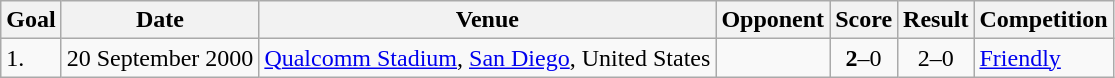<table class="wikitable plainrowheaders sortable">
<tr>
<th>Goal</th>
<th>Date</th>
<th>Venue</th>
<th>Opponent</th>
<th>Score</th>
<th>Result</th>
<th>Competition</th>
</tr>
<tr>
<td>1.</td>
<td>20 September 2000</td>
<td><a href='#'>Qualcomm Stadium</a>, <a href='#'>San Diego</a>, United States</td>
<td></td>
<td align=center><strong>2</strong>–0</td>
<td align=center>2–0</td>
<td><a href='#'>Friendly</a></td>
</tr>
</table>
